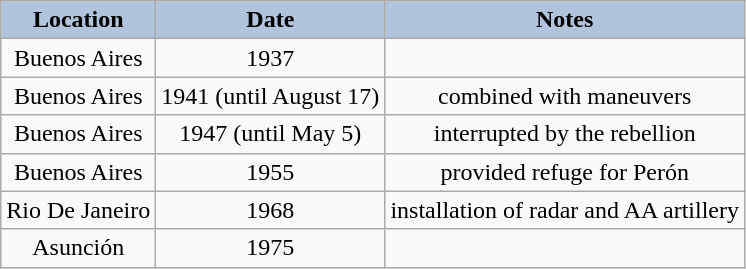<table class="wikitable unsortable" style="text-align:center">
<tr>
<th style="text-align:center;background:lightsteelblue;">Location</th>
<th style="text-align:center;background:lightsteelblue;">Date</th>
<th style="text-align:center;background:lightsteelblue;">Notes</th>
</tr>
<tr>
<td>Buenos Aires</td>
<td>1937</td>
<td></td>
</tr>
<tr>
<td>Buenos Aires</td>
<td>1941 (until August 17)</td>
<td>combined with maneuvers</td>
</tr>
<tr>
<td>Buenos Aires</td>
<td>1947 (until May 5)</td>
<td>interrupted by the rebellion</td>
</tr>
<tr>
<td>Buenos Aires</td>
<td>1955</td>
<td>provided refuge for Perón</td>
</tr>
<tr>
<td>Rio De Janeiro</td>
<td>1968</td>
<td>installation of radar and AA artillery</td>
</tr>
<tr>
<td>Asunción</td>
<td>1975</td>
<td></td>
</tr>
</table>
